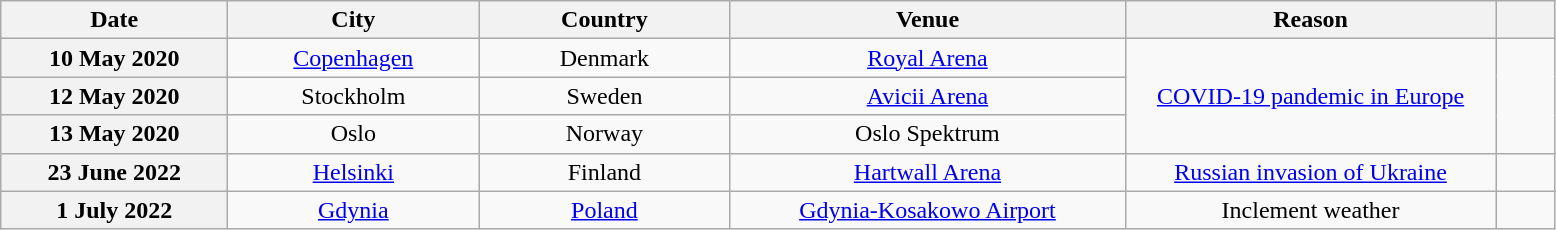<table class="wikitable plainrowheaders" style="text-align:center;">
<tr>
<th scope="col" style="width:9em;">Date</th>
<th scope="col" style="width:10em;">City</th>
<th scope="col" style="width:10em;">Country</th>
<th scope="col" style="width:16em;">Venue</th>
<th scope="col" style="width:15em;">Reason</th>
<th scope="col" style="width:2em;"></th>
</tr>
<tr>
<th scope="row" style="text-align:center;">10 May 2020</th>
<td><a href='#'>Copenhagen</a></td>
<td>Denmark</td>
<td><a href='#'>Royal Arena</a></td>
<td rowspan="3"><a href='#'>COVID-19 pandemic in Europe</a></td>
<td rowspan="3" style="text-align:center;"> <br></td>
</tr>
<tr>
<th scope="row" style="text-align:center;">12 May 2020</th>
<td>Stockholm</td>
<td>Sweden</td>
<td><a href='#'>Avicii Arena</a></td>
</tr>
<tr>
<th scope="row" style="text-align:center;">13 May 2020</th>
<td>Oslo</td>
<td>Norway</td>
<td>Oslo Spektrum</td>
</tr>
<tr>
<th scope="row" style="text-align:center;">23 June 2022</th>
<td><a href='#'>Helsinki</a></td>
<td>Finland</td>
<td><a href='#'>Hartwall Arena</a></td>
<td><a href='#'>Russian invasion of Ukraine</a></td>
<td style="text-align:center;"></td>
</tr>
<tr>
<th scope="row" style="text-align:center;">1 July 2022</th>
<td><a href='#'>Gdynia</a></td>
<td><a href='#'>Poland</a></td>
<td><a href='#'>Gdynia-Kosakowo Airport</a></td>
<td>Inclement weather</td>
<td style="text-align:center;"></td>
</tr>
</table>
